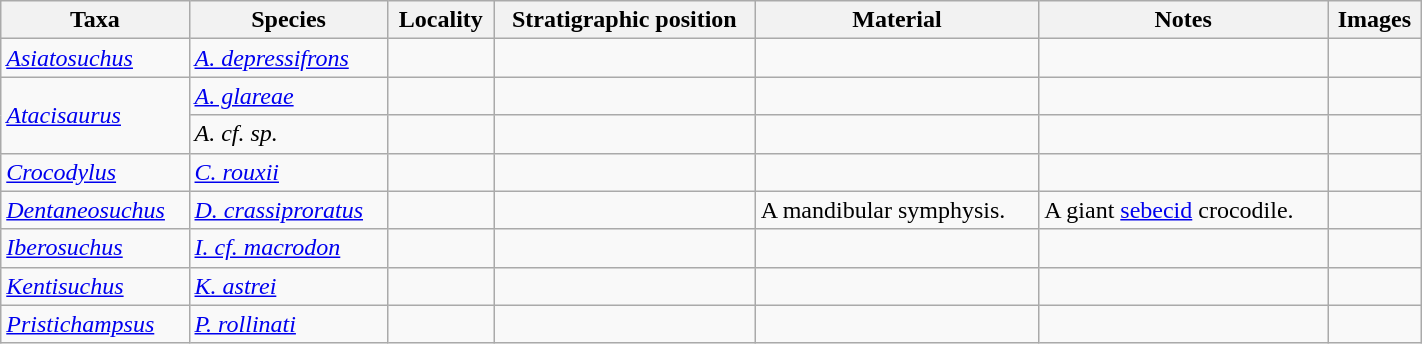<table class="wikitable sortable" align="center" width="75%">
<tr>
<th>Taxa</th>
<th>Species</th>
<th>Locality</th>
<th>Stratigraphic position</th>
<th>Material</th>
<th>Notes</th>
<th>Images</th>
</tr>
<tr>
<td><em><a href='#'>Asiatosuchus</a></em></td>
<td><em><a href='#'>A. depressifrons</a></em></td>
<td></td>
<td></td>
<td></td>
<td></td>
<td></td>
</tr>
<tr>
<td rowspan ="2"><em><a href='#'>Atacisaurus</a></em></td>
<td><em><a href='#'>A. glareae</a></em></td>
<td></td>
<td></td>
<td></td>
<td></td>
<td></td>
</tr>
<tr>
<td><em>A. cf. sp.</em></td>
<td></td>
<td></td>
<td></td>
<td></td>
<td></td>
</tr>
<tr>
<td><em><a href='#'>Crocodylus</a></em></td>
<td><em><a href='#'>C. rouxii</a></em></td>
<td></td>
<td></td>
<td></td>
<td></td>
</tr>
<tr>
<td><em><a href='#'>Dentaneosuchus</a></em></td>
<td><em><a href='#'>D. crassiproratus</a></em></td>
<td></td>
<td></td>
<td>A mandibular symphysis.</td>
<td>A giant <a href='#'>sebecid</a> crocodile.</td>
<td></td>
</tr>
<tr>
<td><em><a href='#'>Iberosuchus</a></em></td>
<td><em><a href='#'>I. cf. macrodon</a></em></td>
<td></td>
<td></td>
<td></td>
<td></td>
</tr>
<tr>
<td><em><a href='#'>Kentisuchus</a></em></td>
<td><em><a href='#'>K. astrei</a></em></td>
<td></td>
<td></td>
<td></td>
<td></td>
<td></td>
</tr>
<tr>
<td><em><a href='#'>Pristichampsus</a></em></td>
<td><em><a href='#'>P. rollinati</a></em></td>
<td></td>
<td></td>
<td></td>
<td></td>
<td></td>
</tr>
</table>
